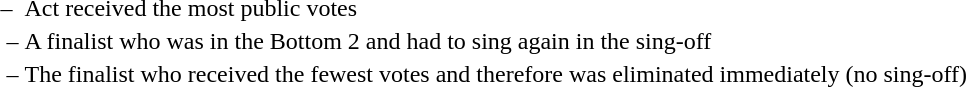<table>
<tr valign="top">
<td> –</td>
<td>Act received the most public votes</td>
</tr>
<tr valign="top">
<td> –</td>
<td>A finalist who was in the Bottom 2 and had to sing again in the sing-off</td>
</tr>
<tr valign="top">
<td> –</td>
<td>The finalist who received the fewest votes and therefore was eliminated immediately (no sing-off)</td>
</tr>
<tr valign="top">
</tr>
</table>
